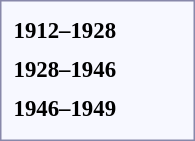<table style="border:1px solid #8888aa; background-color:#f7f8ff; padding:5px; font-size:95%; margin: 0px 12px 12px 0px; text-align:center;">
<tr>
<td rowspan=2><strong>1912–1928</strong></td>
<td colspan=2 rowspan=2></td>
<td colspan=2></td>
<td colspan=2></td>
<td colspan=2></td>
<td colspan=2></td>
<td colspan=2></td>
<td colspan=2></td>
<td colspan=2></td>
<td colspan=2></td>
<td colspan=2></td>
<td colspan=2></td>
</tr>
<tr>
<td colspan=2><br></td>
<td colspan=2><br></td>
<td colspan=2><br></td>
<td colspan=2></td>
<td colspan=2><br></td>
<td colspan=2><br></td>
<td colspan=2><br></td>
<td colspan=2><br></td>
<td colspan=2><br></td>
<td colspan=2><br></td>
</tr>
<tr>
<td rowspan=2><strong>1928–1946</strong></td>
<td colspan=2></td>
<td colspan=2></td>
<td colspan=2></td>
<td colspan=2></td>
<td colspan=2></td>
<td colspan=2></td>
<td colspan=2></td>
<td colspan=2></td>
<td colspan=2></td>
<td colspan=2></td>
<td colspan=2></td>
</tr>
<tr>
<td colspan=2><br></td>
<td colspan=2><br></td>
<td colspan=2><br></td>
<td colspan=2><br></td>
<td colspan=2><br></td>
<td colspan=2><br></td>
<td colspan=2><br></td>
<td colspan=2><br></td>
<td colspan=2><br></td>
<td colspan=2><br></td>
<td colspan=2><br></td>
</tr>
<tr>
<td rowspan=2><strong>1946–1949</strong></td>
<td colspan=2></td>
<td colspan=2></td>
<td colspan=2></td>
<td colspan=2></td>
<td colspan=2></td>
<td colspan=2></td>
<td colspan=2></td>
<td colspan=2></td>
<td colspan=2></td>
<td colspan=2></td>
<td colspan=2></td>
</tr>
<tr>
<td colspan=2><br></td>
<td colspan=2><br></td>
<td colspan=2><br></td>
<td colspan=2><br></td>
<td colspan=2><br></td>
<td colspan=2><br></td>
<td colspan=2><br></td>
<td colspan=2><br></td>
<td colspan=2><br></td>
<td colspan=2><br></td>
<td colspan=2><br></td>
</tr>
<tr>
</tr>
</table>
